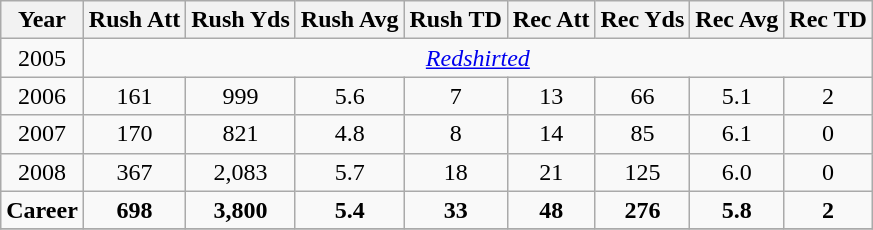<table class="wikitable" border="1" style="text-align: center">
<tr>
<th>Year</th>
<th>Rush Att</th>
<th>Rush Yds</th>
<th>Rush Avg</th>
<th>Rush TD</th>
<th>Rec Att</th>
<th>Rec Yds</th>
<th>Rec Avg</th>
<th>Rec TD</th>
</tr>
<tr>
<td>2005</td>
<td colspan=8 align=center><em><a href='#'>Redshirted</a></em></td>
</tr>
<tr>
<td>2006</td>
<td>161</td>
<td>999</td>
<td>5.6</td>
<td>7</td>
<td>13</td>
<td>66</td>
<td>5.1</td>
<td>2</td>
</tr>
<tr>
<td>2007</td>
<td>170</td>
<td>821</td>
<td>4.8</td>
<td>8</td>
<td>14</td>
<td>85</td>
<td>6.1</td>
<td>0</td>
</tr>
<tr>
<td>2008</td>
<td>367</td>
<td>2,083</td>
<td>5.7</td>
<td>18</td>
<td>21</td>
<td>125</td>
<td>6.0</td>
<td>0</td>
</tr>
<tr>
<td><strong>Career</strong></td>
<td><strong>698</strong></td>
<td><strong>3,800</strong></td>
<td><strong>5.4</strong></td>
<td><strong>33</strong></td>
<td><strong>48</strong></td>
<td><strong>276</strong></td>
<td><strong>5.8</strong></td>
<td><strong>2</strong></td>
</tr>
<tr>
</tr>
</table>
